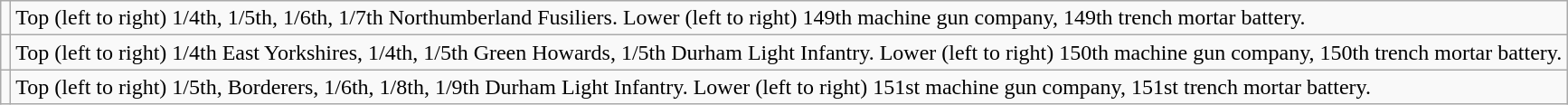<table class="wikitable">
<tr>
<td></td>
<td>Top (left to right) 1/4th, 1/5th, 1/6th, 1/7th Northumberland Fusiliers. Lower (left to right) 149th machine gun company, 149th trench mortar battery.</td>
</tr>
<tr>
<td></td>
<td>Top (left to right) 1/4th East Yorkshires, 1/4th, 1/5th Green Howards, 1/5th Durham Light Infantry. Lower (left to right) 150th machine gun company, 150th trench mortar battery.</td>
</tr>
<tr>
<td></td>
<td>Top (left to right) 1/5th, Borderers, 1/6th, 1/8th, 1/9th Durham Light Infantry. Lower (left to right) 151st machine gun company, 151st trench mortar battery.</td>
</tr>
</table>
